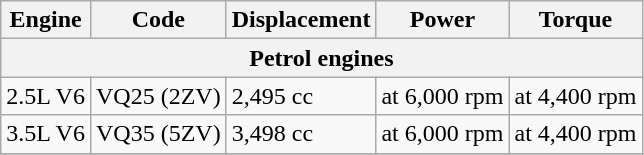<table class="wikitable">
<tr>
<th>Engine</th>
<th>Code</th>
<th>Displacement</th>
<th>Power</th>
<th>Torque</th>
</tr>
<tr>
<th colspan="9">Petrol engines</th>
</tr>
<tr>
<td>2.5L V6</td>
<td>VQ25 (2ZV)</td>
<td>2,495 cc</td>
<td> at 6,000 rpm</td>
<td> at 4,400 rpm</td>
</tr>
<tr>
<td>3.5L V6</td>
<td>VQ35 (5ZV)</td>
<td>3,498 cc</td>
<td> at 6,000 rpm</td>
<td> at 4,400 rpm</td>
</tr>
<tr>
</tr>
</table>
